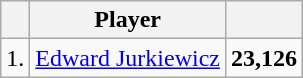<table class="wikitable">
<tr>
<th></th>
<th>Player</th>
<th></th>
</tr>
<tr align="center">
<td align="center">1.</td>
<td align="center"><a href='#'>Edward Jurkiewicz</a></td>
<td align="center"><strong>23,126</strong></td>
</tr>
</table>
